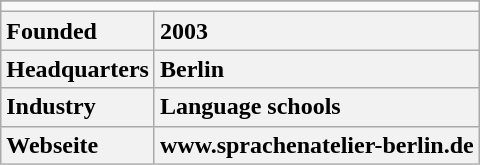<table class="wikitable" ! colspan="5"  style="float:right; border:1px solid #BBB;">
<tr style="font-size:86%">
</tr>
<tr>
<td colspan="5" align="center"  width="150"></td>
</tr>
<tr>
<th style="text-align: left;"><strong>Founded</strong></th>
<th colspan="2" style="text-align: left;">2003</th>
</tr>
<tr>
<th style="text-align: left;"><strong>Headquarters</strong></th>
<th colspan="2" style="text-align: left;">Berlin</th>
</tr>
<tr>
<th style="text-align: left;"><strong>Industry</strong></th>
<th colspan="2" style="text-align: left;">Language schools</th>
</tr>
<tr>
<th style="text-align: left;"><strong>Webseite</strong></th>
<th colspan="2" style="text-align: left;">www.sprachenatelier-berlin.de </th>
</tr>
<tr>
</tr>
</table>
